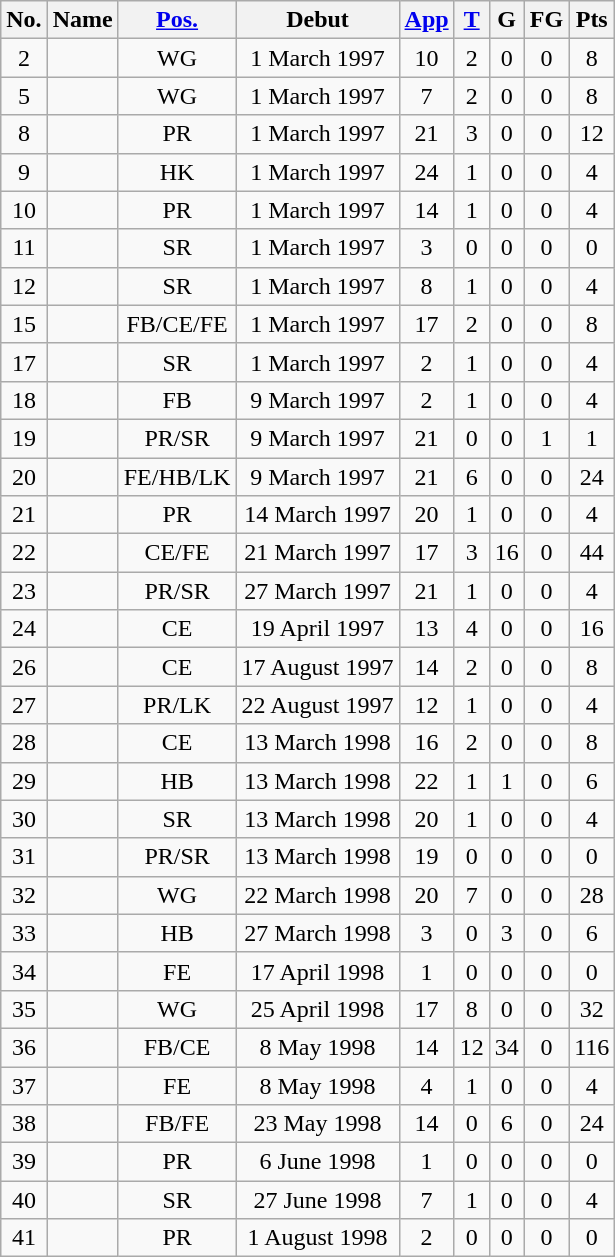<table class="wikitable sortable" style="text-align: center;">
<tr>
<th>No.</th>
<th>Name</th>
<th><a href='#'>Pos.</a></th>
<th>Debut</th>
<th><a href='#'>App</a></th>
<th><a href='#'>T</a></th>
<th>G</th>
<th>FG</th>
<th>Pts</th>
</tr>
<tr>
<td>2</td>
<td align=left></td>
<td>WG</td>
<td>1 March 1997</td>
<td>10</td>
<td>2</td>
<td>0</td>
<td>0</td>
<td>8</td>
</tr>
<tr>
<td>5</td>
<td align=left></td>
<td>WG</td>
<td>1 March 1997</td>
<td>7</td>
<td>2</td>
<td>0</td>
<td>0</td>
<td>8</td>
</tr>
<tr>
<td>8</td>
<td align=left></td>
<td>PR</td>
<td>1 March 1997</td>
<td>21</td>
<td>3</td>
<td>0</td>
<td>0</td>
<td>12</td>
</tr>
<tr>
<td>9</td>
<td align=left></td>
<td>HK</td>
<td>1 March 1997</td>
<td>24</td>
<td>1</td>
<td>0</td>
<td>0</td>
<td>4</td>
</tr>
<tr>
<td>10</td>
<td align=left></td>
<td>PR</td>
<td>1 March 1997</td>
<td>14</td>
<td>1</td>
<td>0</td>
<td>0</td>
<td>4</td>
</tr>
<tr>
<td>11</td>
<td align=left></td>
<td>SR</td>
<td>1 March 1997</td>
<td>3</td>
<td>0</td>
<td>0</td>
<td>0</td>
<td>0</td>
</tr>
<tr>
<td>12</td>
<td align=left></td>
<td>SR</td>
<td>1 March 1997</td>
<td>8</td>
<td>1</td>
<td>0</td>
<td>0</td>
<td>4</td>
</tr>
<tr>
<td>15</td>
<td align=left></td>
<td>FB/CE/FE</td>
<td>1 March 1997</td>
<td>17</td>
<td>2</td>
<td>0</td>
<td>0</td>
<td>8</td>
</tr>
<tr>
<td>17</td>
<td align=left></td>
<td>SR</td>
<td>1 March 1997</td>
<td>2</td>
<td>1</td>
<td>0</td>
<td>0</td>
<td>4</td>
</tr>
<tr>
<td>18</td>
<td align=left></td>
<td>FB</td>
<td>9 March 1997</td>
<td>2</td>
<td>1</td>
<td>0</td>
<td>0</td>
<td>4</td>
</tr>
<tr>
<td>19</td>
<td align=left></td>
<td>PR/SR</td>
<td>9 March 1997</td>
<td>21</td>
<td>0</td>
<td>0</td>
<td>1</td>
<td>1</td>
</tr>
<tr>
<td>20</td>
<td align=left></td>
<td>FE/HB/LK</td>
<td>9 March 1997</td>
<td>21</td>
<td>6</td>
<td>0</td>
<td>0</td>
<td>24</td>
</tr>
<tr>
<td>21</td>
<td align=left></td>
<td>PR</td>
<td>14 March 1997</td>
<td>20</td>
<td>1</td>
<td>0</td>
<td>0</td>
<td>4</td>
</tr>
<tr>
<td>22</td>
<td align=left></td>
<td>CE/FE</td>
<td>21 March 1997</td>
<td>17</td>
<td>3</td>
<td>16</td>
<td>0</td>
<td>44</td>
</tr>
<tr>
<td>23</td>
<td align=left></td>
<td>PR/SR</td>
<td>27 March 1997</td>
<td>21</td>
<td>1</td>
<td>0</td>
<td>0</td>
<td>4</td>
</tr>
<tr>
<td>24</td>
<td align=left></td>
<td>CE</td>
<td>19 April 1997</td>
<td>13</td>
<td>4</td>
<td>0</td>
<td>0</td>
<td>16</td>
</tr>
<tr>
<td>26</td>
<td align=left></td>
<td>CE</td>
<td>17 August 1997</td>
<td>14</td>
<td>2</td>
<td>0</td>
<td>0</td>
<td>8</td>
</tr>
<tr>
<td>27</td>
<td align=left></td>
<td>PR/LK</td>
<td>22 August 1997</td>
<td>12</td>
<td>1</td>
<td>0</td>
<td>0</td>
<td>4</td>
</tr>
<tr>
<td>28</td>
<td align=left></td>
<td>CE</td>
<td>13 March 1998</td>
<td>16</td>
<td>2</td>
<td>0</td>
<td>0</td>
<td>8</td>
</tr>
<tr>
<td>29</td>
<td align=left></td>
<td>HB</td>
<td>13 March 1998</td>
<td>22</td>
<td>1</td>
<td>1</td>
<td>0</td>
<td>6</td>
</tr>
<tr>
<td>30</td>
<td align=left></td>
<td>SR</td>
<td>13 March 1998</td>
<td>20</td>
<td>1</td>
<td>0</td>
<td>0</td>
<td>4</td>
</tr>
<tr>
<td>31</td>
<td align=left></td>
<td>PR/SR</td>
<td>13 March 1998</td>
<td>19</td>
<td>0</td>
<td>0</td>
<td>0</td>
<td>0</td>
</tr>
<tr>
<td>32</td>
<td align=left></td>
<td>WG</td>
<td>22 March 1998</td>
<td>20</td>
<td>7</td>
<td>0</td>
<td>0</td>
<td>28</td>
</tr>
<tr>
<td>33</td>
<td align=left></td>
<td>HB</td>
<td>27 March 1998</td>
<td>3</td>
<td>0</td>
<td>3</td>
<td>0</td>
<td>6</td>
</tr>
<tr>
<td>34</td>
<td align=left></td>
<td>FE</td>
<td>17 April 1998</td>
<td>1</td>
<td>0</td>
<td>0</td>
<td>0</td>
<td>0</td>
</tr>
<tr>
<td>35</td>
<td align=left></td>
<td>WG</td>
<td>25 April 1998</td>
<td>17</td>
<td>8</td>
<td>0</td>
<td>0</td>
<td>32</td>
</tr>
<tr>
<td>36</td>
<td align=left></td>
<td>FB/CE</td>
<td>8 May 1998</td>
<td>14</td>
<td>12</td>
<td>34</td>
<td>0</td>
<td>116</td>
</tr>
<tr>
<td>37</td>
<td align=left></td>
<td>FE</td>
<td>8 May 1998</td>
<td>4</td>
<td>1</td>
<td>0</td>
<td>0</td>
<td>4</td>
</tr>
<tr>
<td>38</td>
<td align=left></td>
<td>FB/FE</td>
<td>23 May 1998</td>
<td>14</td>
<td>0</td>
<td>6</td>
<td>0</td>
<td>24</td>
</tr>
<tr>
<td>39</td>
<td align=left></td>
<td>PR</td>
<td>6 June 1998</td>
<td>1</td>
<td>0</td>
<td>0</td>
<td>0</td>
<td>0</td>
</tr>
<tr>
<td>40</td>
<td align=left></td>
<td>SR</td>
<td>27 June 1998</td>
<td>7</td>
<td>1</td>
<td>0</td>
<td>0</td>
<td>4</td>
</tr>
<tr>
<td>41</td>
<td align=left></td>
<td>PR</td>
<td>1 August 1998</td>
<td>2</td>
<td>0</td>
<td>0</td>
<td>0</td>
<td>0</td>
</tr>
</table>
